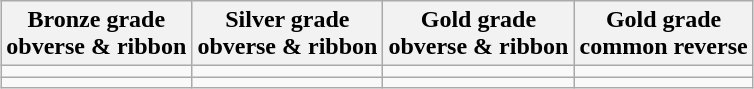<table class="wikitable" style="margin:1em auto;text-align:center;">
<tr>
<th>Bronze grade<br>obverse & ribbon</th>
<th>Silver grade<br>obverse & ribbon</th>
<th>Gold grade<br>obverse & ribbon</th>
<th>Gold grade<br>common reverse</th>
</tr>
<tr>
<td></td>
<td></td>
<td></td>
<td></td>
</tr>
<tr>
<td></td>
<td></td>
<td></td>
<td></td>
</tr>
</table>
